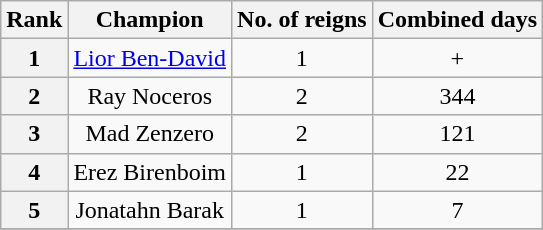<table class="wikitable sortable" style="text-align: center">
<tr>
<th>Rank</th>
<th>Champion</th>
<th>No. of reigns</th>
<th>Combined days</th>
</tr>
<tr>
<th>1</th>
<td><a href='#'>Lior Ben-David</a></td>
<td>1</td>
<td>+</td>
</tr>
<tr>
<th>2</th>
<td>Ray Noceros</td>
<td>2</td>
<td>344</td>
</tr>
<tr>
<th>3</th>
<td>Mad Zenzero</td>
<td>2</td>
<td>121</td>
</tr>
<tr>
<th>4</th>
<td>Erez Birenboim</td>
<td>1</td>
<td>22</td>
</tr>
<tr>
<th>5</th>
<td>Jonatahn Barak</td>
<td>1</td>
<td>7</td>
</tr>
<tr>
</tr>
</table>
